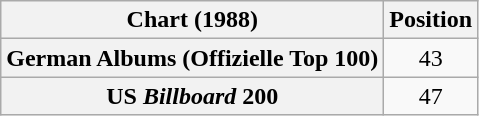<table class="wikitable sortable plainrowheaders" style="text-align:center">
<tr>
<th scope="col">Chart (1988)</th>
<th scope="col">Position</th>
</tr>
<tr>
<th scope="row">German Albums (Offizielle Top 100)</th>
<td>43</td>
</tr>
<tr>
<th scope="row">US <em>Billboard</em> 200</th>
<td>47</td>
</tr>
</table>
